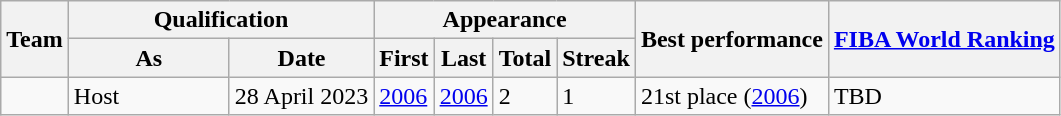<table class="wikitable">
<tr>
<th rowspan=2>Team</th>
<th colspan=2>Qualification</th>
<th colspan=4>Appearance</th>
<th rowspan=2>Best performance</th>
<th rowspan=2><a href='#'>FIBA World Ranking</a></th>
</tr>
<tr>
<th width=100px>As</th>
<th>Date</th>
<th>First</th>
<th>Last</th>
<th>Total</th>
<th>Streak</th>
</tr>
<tr>
<td></td>
<td>Host</td>
<td>28 April 2023</td>
<td><a href='#'>2006</a></td>
<td><a href='#'>2006</a></td>
<td>2</td>
<td>1</td>
<td>21st place (<a href='#'>2006</a>)</td>
<td>TBD</td>
</tr>
</table>
